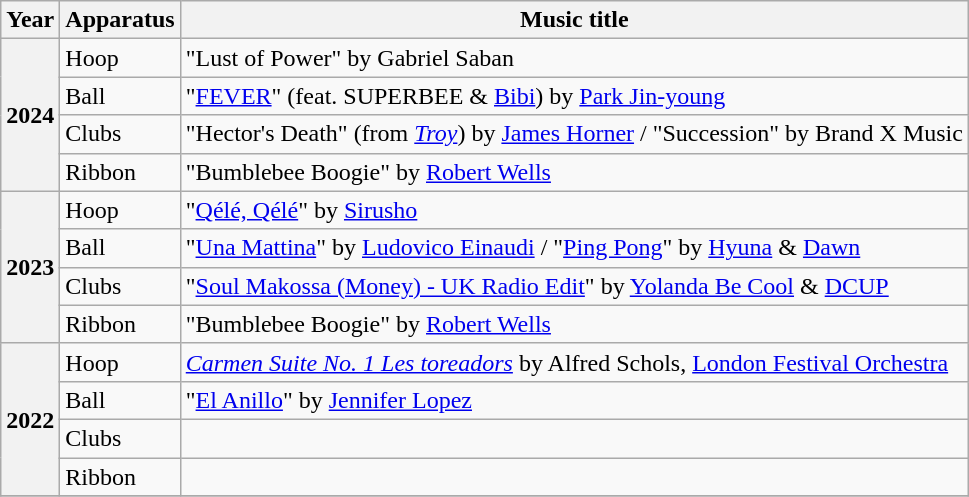<table class="wikitable plainrowheaders">
<tr>
<th scope=col>Year</th>
<th scope=col>Apparatus</th>
<th scope=col>Music title</th>
</tr>
<tr>
<th scope=row rowspan=4>2024</th>
<td>Hoop</td>
<td>"Lust of Power" by Gabriel Saban</td>
</tr>
<tr>
<td>Ball</td>
<td>"<a href='#'>FEVER</a>" (feat. SUPERBEE & <a href='#'>Bibi</a>) by <a href='#'>Park Jin-young</a></td>
</tr>
<tr>
<td>Clubs</td>
<td>"Hector's Death" (from <em><a href='#'>Troy</a></em>) by <a href='#'>James Horner</a> / "Succession" by Brand X Music</td>
</tr>
<tr>
<td>Ribbon</td>
<td>"Bumblebee Boogie" by <a href='#'>Robert Wells</a></td>
</tr>
<tr>
<th scope=row rowspan=4>2023</th>
<td>Hoop</td>
<td>"<a href='#'>Qélé, Qélé</a>" by <a href='#'>Sirusho</a></td>
</tr>
<tr>
<td>Ball</td>
<td>"<a href='#'>Una Mattina</a>" by <a href='#'>Ludovico Einaudi</a> / "<a href='#'>Ping Pong</a>" by <a href='#'>Hyuna</a> & <a href='#'>Dawn</a></td>
</tr>
<tr>
<td>Clubs</td>
<td>"<a href='#'>Soul Makossa (Money) - UK Radio Edit</a>" by <a href='#'>Yolanda Be Cool</a> & <a href='#'>DCUP</a></td>
</tr>
<tr>
<td>Ribbon</td>
<td>"Bumblebee Boogie" by <a href='#'>Robert Wells</a></td>
</tr>
<tr>
<th scope=row rowspan=4>2022</th>
<td>Hoop</td>
<td><em><a href='#'>Carmen Suite No. 1 Les toreadors</a></em> by Alfred Schols, <a href='#'>London Festival Orchestra</a></td>
</tr>
<tr>
<td>Ball</td>
<td>"<a href='#'>El Anillo</a>" by <a href='#'>Jennifer Lopez</a></td>
</tr>
<tr>
<td>Clubs</td>
<td></td>
</tr>
<tr>
<td>Ribbon</td>
<td></td>
</tr>
<tr>
</tr>
</table>
